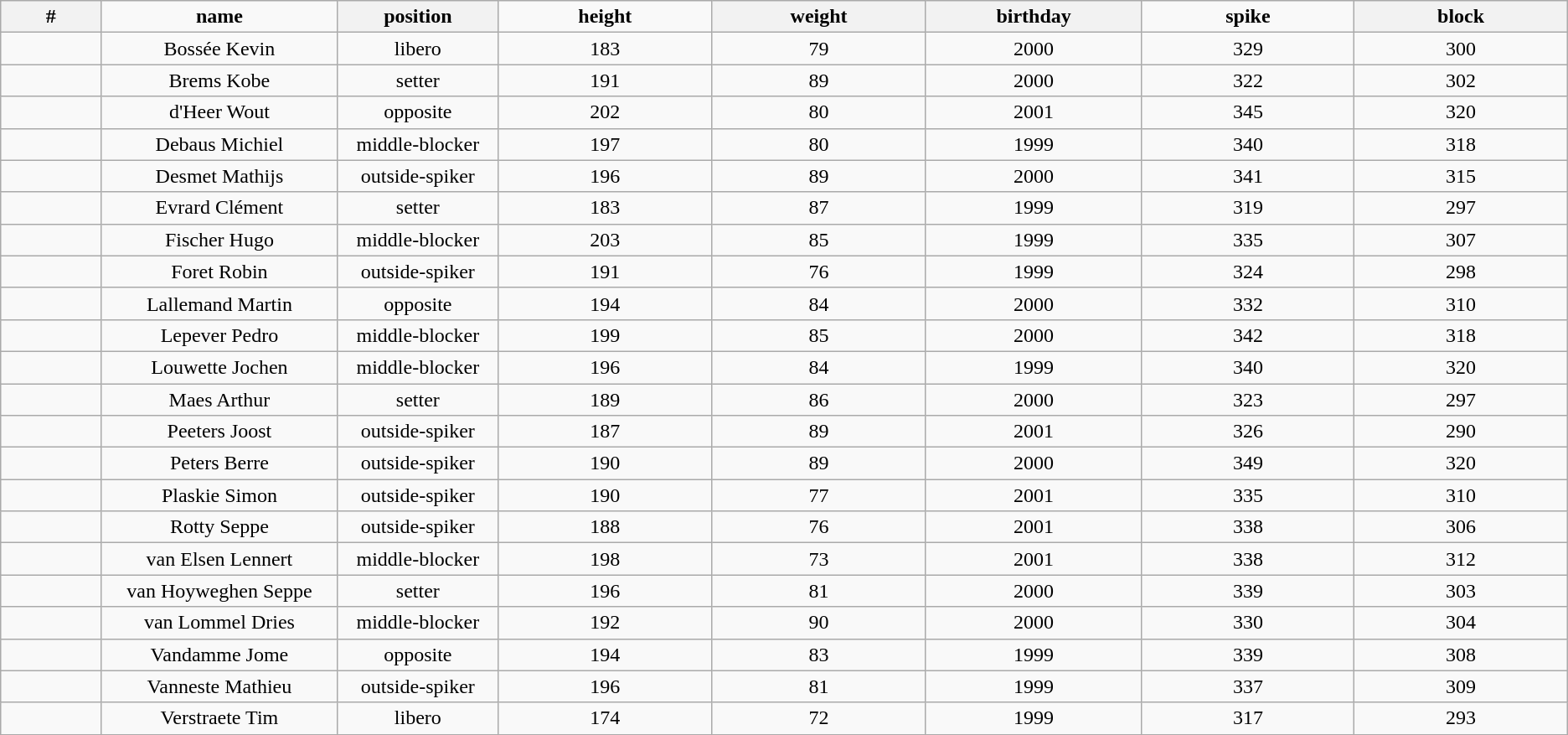<table class="wikitable sortable" style="text-align:center;">
<tr>
<th style="width:5em">#</th>
<td style="width:12em"><strong>name</strong></td>
<th style="width:8em"><strong>position</strong></th>
<td style="width:11em"><strong>height</strong></td>
<th style="width:11em"><strong>weight</strong></th>
<th style="width:11em"><strong>birthday</strong></th>
<td style="width:11em"><strong>spike</strong></td>
<th style="width:11em"><strong>block</strong></th>
</tr>
<tr>
<td></td>
<td>Bossée Kevin</td>
<td>libero</td>
<td>183</td>
<td>79</td>
<td>2000</td>
<td>329</td>
<td>300</td>
</tr>
<tr>
<td></td>
<td>Brems Kobe</td>
<td>setter</td>
<td>191</td>
<td>89</td>
<td>2000</td>
<td>322</td>
<td>302</td>
</tr>
<tr>
<td></td>
<td>d'Heer Wout</td>
<td>opposite</td>
<td>202</td>
<td>80</td>
<td>2001</td>
<td>345</td>
<td>320</td>
</tr>
<tr>
<td></td>
<td>Debaus Michiel</td>
<td>middle-blocker</td>
<td>197</td>
<td>80</td>
<td>1999</td>
<td>340</td>
<td>318</td>
</tr>
<tr>
<td></td>
<td>Desmet Mathijs</td>
<td>outside-spiker</td>
<td>196</td>
<td>89</td>
<td>2000</td>
<td>341</td>
<td>315</td>
</tr>
<tr>
<td></td>
<td>Evrard Clément</td>
<td>setter</td>
<td>183</td>
<td>87</td>
<td>1999</td>
<td>319</td>
<td>297</td>
</tr>
<tr>
<td></td>
<td>Fischer Hugo</td>
<td>middle-blocker</td>
<td>203</td>
<td>85</td>
<td>1999</td>
<td>335</td>
<td>307</td>
</tr>
<tr>
<td></td>
<td>Foret Robin</td>
<td>outside-spiker</td>
<td>191</td>
<td>76</td>
<td>1999</td>
<td>324</td>
<td>298</td>
</tr>
<tr>
<td></td>
<td>Lallemand Martin</td>
<td>opposite</td>
<td>194</td>
<td>84</td>
<td>2000</td>
<td>332</td>
<td>310</td>
</tr>
<tr>
<td></td>
<td>Lepever Pedro</td>
<td>middle-blocker</td>
<td>199</td>
<td>85</td>
<td>2000</td>
<td>342</td>
<td>318</td>
</tr>
<tr>
<td></td>
<td>Louwette Jochen</td>
<td>middle-blocker</td>
<td>196</td>
<td>84</td>
<td>1999</td>
<td>340</td>
<td>320</td>
</tr>
<tr>
<td></td>
<td>Maes Arthur</td>
<td>setter</td>
<td>189</td>
<td>86</td>
<td>2000</td>
<td>323</td>
<td>297</td>
</tr>
<tr>
<td></td>
<td>Peeters Joost</td>
<td>outside-spiker</td>
<td>187</td>
<td>89</td>
<td>2001</td>
<td>326</td>
<td>290</td>
</tr>
<tr>
<td></td>
<td>Peters Berre</td>
<td>outside-spiker</td>
<td>190</td>
<td>89</td>
<td>2000</td>
<td>349</td>
<td>320</td>
</tr>
<tr>
<td></td>
<td>Plaskie Simon</td>
<td>outside-spiker</td>
<td>190</td>
<td>77</td>
<td>2001</td>
<td>335</td>
<td>310</td>
</tr>
<tr>
<td></td>
<td>Rotty Seppe</td>
<td>outside-spiker</td>
<td>188</td>
<td>76</td>
<td>2001</td>
<td>338</td>
<td>306</td>
</tr>
<tr>
<td></td>
<td>van Elsen Lennert</td>
<td>middle-blocker</td>
<td>198</td>
<td>73</td>
<td>2001</td>
<td>338</td>
<td>312</td>
</tr>
<tr>
<td></td>
<td>van Hoyweghen Seppe</td>
<td>setter</td>
<td>196</td>
<td>81</td>
<td>2000</td>
<td>339</td>
<td>303</td>
</tr>
<tr>
<td></td>
<td>van Lommel Dries</td>
<td>middle-blocker</td>
<td>192</td>
<td>90</td>
<td>2000</td>
<td>330</td>
<td>304</td>
</tr>
<tr>
<td></td>
<td>Vandamme Jome</td>
<td>opposite</td>
<td>194</td>
<td>83</td>
<td>1999</td>
<td>339</td>
<td>308</td>
</tr>
<tr>
<td></td>
<td>Vanneste Mathieu</td>
<td>outside-spiker</td>
<td>196</td>
<td>81</td>
<td>1999</td>
<td>337</td>
<td>309</td>
</tr>
<tr>
<td></td>
<td>Verstraete Tim</td>
<td>libero</td>
<td>174</td>
<td>72</td>
<td>1999</td>
<td>317</td>
<td>293</td>
</tr>
<tr>
</tr>
</table>
